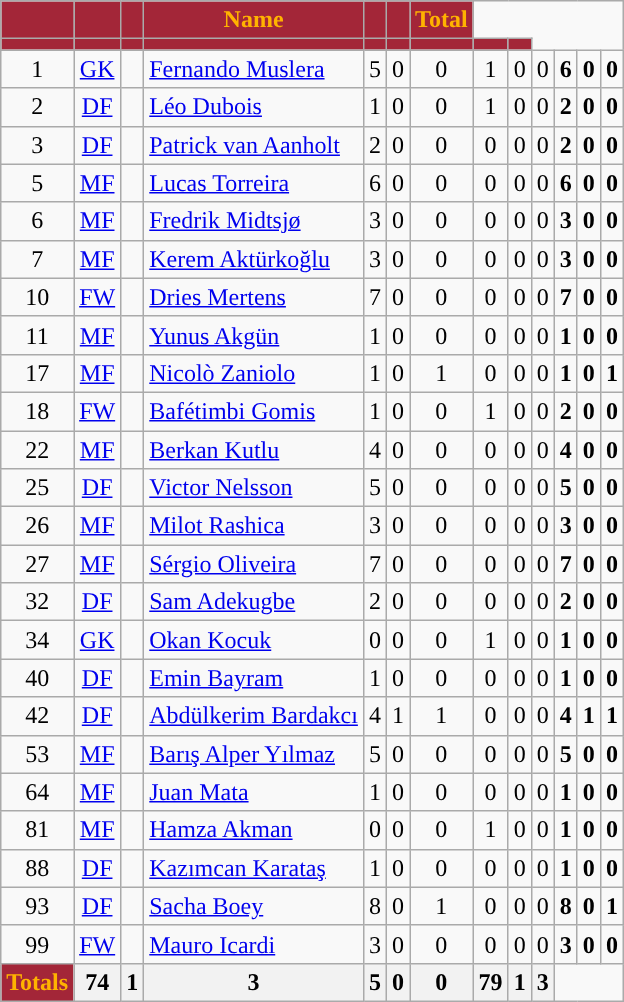<table class="wikitable" style="text-align:center;">
<tr>
<th style="background:#A32638; color:#FFB300; "></th>
<th style="background:#A32638; color:#FFB300; "></th>
<th style="background:#A32638; color:#FFB300; "></th>
<th style="background:#A32638; color:#FFB300; ">Name</th>
<th style="background:#A32638; color:#FFB300; "></th>
<th style="background:#A32638; color:#FFB300; "></th>
<th style="background:#A32638; color:#FFB300; ">Total</th>
</tr>
<tr>
<th style="background:#A32638; color:#FFB300; "></th>
<th style="background:#A32638; color:#FFB300; "></th>
<th style="background:#A32638; color:#FFB300; "></th>
<th style="background:#A32638; color:#FFB300; "></th>
<th style="background:#A32638; color:#FFB300; "></th>
<th style="background:#A32638; color:#FFB300; "></th>
<th style="background:#A32638; color:#FFB300; "></th>
<th style="background:#A32638; color:#FFB300; "></th>
<th style="background:#A32638; color:#FFB300; "></th>
</tr>
<tr>
<td>1</td>
<td><a href='#'>GK</a></td>
<td></td>
<td align=left><a href='#'>Fernando Muslera</a></td>
<td>5</td>
<td>0</td>
<td>0</td>
<td>1</td>
<td>0</td>
<td>0</td>
<td><strong>6</strong></td>
<td><strong>0</strong></td>
<td><strong>0</strong></td>
</tr>
<tr>
<td>2</td>
<td><a href='#'>DF</a></td>
<td></td>
<td align=left><a href='#'>Léo Dubois</a></td>
<td>1</td>
<td>0</td>
<td>0</td>
<td>1</td>
<td>0</td>
<td>0</td>
<td><strong>2</strong></td>
<td><strong>0</strong></td>
<td><strong>0</strong></td>
</tr>
<tr>
<td>3</td>
<td><a href='#'>DF</a></td>
<td></td>
<td align=left><a href='#'>Patrick van Aanholt</a></td>
<td>2</td>
<td>0</td>
<td>0</td>
<td>0</td>
<td>0</td>
<td>0</td>
<td><strong>2</strong></td>
<td><strong>0</strong></td>
<td><strong>0</strong></td>
</tr>
<tr>
<td>5</td>
<td><a href='#'>MF</a></td>
<td></td>
<td align=left><a href='#'>Lucas Torreira</a></td>
<td>6</td>
<td>0</td>
<td>0</td>
<td>0</td>
<td>0</td>
<td>0</td>
<td><strong>6</strong></td>
<td><strong>0</strong></td>
<td><strong>0</strong></td>
</tr>
<tr>
<td>6</td>
<td><a href='#'>MF</a></td>
<td></td>
<td align=left><a href='#'>Fredrik Midtsjø</a></td>
<td>3</td>
<td>0</td>
<td>0</td>
<td>0</td>
<td>0</td>
<td>0</td>
<td><strong>3</strong></td>
<td><strong>0</strong></td>
<td><strong>0</strong></td>
</tr>
<tr>
<td>7</td>
<td><a href='#'>MF</a></td>
<td></td>
<td align=left><a href='#'>Kerem Aktürkoğlu</a></td>
<td>3</td>
<td>0</td>
<td>0</td>
<td>0</td>
<td>0</td>
<td>0</td>
<td><strong>3</strong></td>
<td><strong>0</strong></td>
<td><strong>0</strong></td>
</tr>
<tr>
<td>10</td>
<td><a href='#'>FW</a></td>
<td></td>
<td align=left><a href='#'>Dries Mertens</a></td>
<td>7</td>
<td>0</td>
<td>0</td>
<td>0</td>
<td>0</td>
<td>0</td>
<td><strong>7</strong></td>
<td><strong>0</strong></td>
<td><strong>0</strong></td>
</tr>
<tr>
<td>11</td>
<td><a href='#'>MF</a></td>
<td></td>
<td align=left><a href='#'>Yunus Akgün</a></td>
<td>1</td>
<td>0</td>
<td>0</td>
<td>0</td>
<td>0</td>
<td>0</td>
<td><strong>1</strong></td>
<td><strong>0</strong></td>
<td><strong>0</strong></td>
</tr>
<tr>
<td>17</td>
<td><a href='#'>MF</a></td>
<td></td>
<td align=left><a href='#'>Nicolò Zaniolo</a></td>
<td>1</td>
<td>0</td>
<td>1</td>
<td>0</td>
<td>0</td>
<td>0</td>
<td><strong>1</strong></td>
<td><strong>0</strong></td>
<td><strong>1</strong></td>
</tr>
<tr>
<td>18</td>
<td><a href='#'>FW</a></td>
<td></td>
<td align=left><a href='#'>Bafétimbi Gomis</a></td>
<td>1</td>
<td>0</td>
<td>0</td>
<td>1</td>
<td>0</td>
<td>0</td>
<td><strong>2</strong></td>
<td><strong>0</strong></td>
<td><strong>0</strong></td>
</tr>
<tr>
<td>22</td>
<td><a href='#'>MF</a></td>
<td></td>
<td align=left><a href='#'>Berkan Kutlu</a></td>
<td>4</td>
<td>0</td>
<td>0</td>
<td>0</td>
<td>0</td>
<td>0</td>
<td><strong>4</strong></td>
<td><strong>0</strong></td>
<td><strong>0</strong></td>
</tr>
<tr>
<td>25</td>
<td><a href='#'>DF</a></td>
<td></td>
<td align=left><a href='#'>Victor Nelsson</a></td>
<td>5</td>
<td>0</td>
<td>0</td>
<td>0</td>
<td>0</td>
<td>0</td>
<td><strong>5</strong></td>
<td><strong>0</strong></td>
<td><strong>0</strong></td>
</tr>
<tr>
<td>26</td>
<td><a href='#'>MF</a></td>
<td></td>
<td align=left><a href='#'>Milot Rashica</a></td>
<td>3</td>
<td>0</td>
<td>0</td>
<td>0</td>
<td>0</td>
<td>0</td>
<td><strong>3</strong></td>
<td><strong>0</strong></td>
<td><strong>0</strong></td>
</tr>
<tr>
<td>27</td>
<td><a href='#'>MF</a></td>
<td></td>
<td align=left><a href='#'>Sérgio Oliveira</a></td>
<td>7</td>
<td>0</td>
<td>0</td>
<td>0</td>
<td>0</td>
<td>0</td>
<td><strong>7</strong></td>
<td><strong>0</strong></td>
<td><strong>0</strong></td>
</tr>
<tr>
<td>32</td>
<td><a href='#'>DF</a></td>
<td></td>
<td align=left><a href='#'>Sam Adekugbe</a></td>
<td>2</td>
<td>0</td>
<td>0</td>
<td>0</td>
<td>0</td>
<td>0</td>
<td><strong>2</strong></td>
<td><strong>0</strong></td>
<td><strong>0</strong></td>
</tr>
<tr>
<td>34</td>
<td><a href='#'>GK</a></td>
<td></td>
<td align=left><a href='#'>Okan Kocuk</a></td>
<td>0</td>
<td>0</td>
<td>0</td>
<td>1</td>
<td>0</td>
<td>0</td>
<td><strong>1</strong></td>
<td><strong>0</strong></td>
<td><strong>0</strong></td>
</tr>
<tr>
<td>40</td>
<td><a href='#'>DF</a></td>
<td></td>
<td align=left><a href='#'>Emin Bayram</a></td>
<td>1</td>
<td>0</td>
<td>0</td>
<td>0</td>
<td>0</td>
<td>0</td>
<td><strong>1</strong></td>
<td><strong>0</strong></td>
<td><strong>0</strong></td>
</tr>
<tr>
<td>42</td>
<td><a href='#'>DF</a></td>
<td></td>
<td align=left><a href='#'>Abdülkerim Bardakcı</a></td>
<td>4</td>
<td>1</td>
<td>1</td>
<td>0</td>
<td>0</td>
<td>0</td>
<td><strong>4</strong></td>
<td><strong>1</strong></td>
<td><strong>1</strong></td>
</tr>
<tr>
<td>53</td>
<td><a href='#'>MF</a></td>
<td></td>
<td align=left><a href='#'>Barış Alper Yılmaz</a></td>
<td>5</td>
<td>0</td>
<td>0</td>
<td>0</td>
<td>0</td>
<td>0</td>
<td><strong>5</strong></td>
<td><strong>0</strong></td>
<td><strong>0</strong></td>
</tr>
<tr>
<td>64</td>
<td><a href='#'>MF</a></td>
<td></td>
<td align=left><a href='#'>Juan Mata</a></td>
<td>1</td>
<td>0</td>
<td>0</td>
<td>0</td>
<td>0</td>
<td>0</td>
<td><strong>1</strong></td>
<td><strong>0</strong></td>
<td><strong>0</strong></td>
</tr>
<tr>
<td>81</td>
<td><a href='#'>MF</a></td>
<td></td>
<td align=left><a href='#'>Hamza Akman</a></td>
<td>0</td>
<td>0</td>
<td>0</td>
<td>1</td>
<td>0</td>
<td>0</td>
<td><strong>1</strong></td>
<td><strong>0</strong></td>
<td><strong>0</strong></td>
</tr>
<tr>
<td>88</td>
<td><a href='#'>DF</a></td>
<td></td>
<td align=left><a href='#'>Kazımcan Karataş</a></td>
<td>1</td>
<td>0</td>
<td>0</td>
<td>0</td>
<td>0</td>
<td>0</td>
<td><strong>1</strong></td>
<td><strong>0</strong></td>
<td><strong>0</strong></td>
</tr>
<tr>
<td>93</td>
<td><a href='#'>DF</a></td>
<td></td>
<td align=left><a href='#'>Sacha Boey</a></td>
<td>8</td>
<td>0</td>
<td>1</td>
<td>0</td>
<td>0</td>
<td>0</td>
<td><strong>8</strong></td>
<td><strong>0</strong></td>
<td><strong>1</strong></td>
</tr>
<tr>
<td>99</td>
<td><a href='#'>FW</a></td>
<td></td>
<td align=left><a href='#'>Mauro Icardi</a></td>
<td>3</td>
<td>0</td>
<td>0</td>
<td>0</td>
<td>0</td>
<td>0</td>
<td><strong>3</strong></td>
<td><strong>0</strong></td>
<td><strong>0</strong></td>
</tr>
<tr>
<td style="background:#A32638; color:#FFB300; "><strong>Totals</strong></td>
<th><strong>74</strong></th>
<th><strong>1</strong></th>
<th><strong>3</strong></th>
<th><strong>5</strong></th>
<th><strong>0</strong></th>
<th><strong>0</strong></th>
<th><strong>79</strong></th>
<th><strong>1</strong></th>
<th><strong>3</strong></th>
</tr>
</table>
